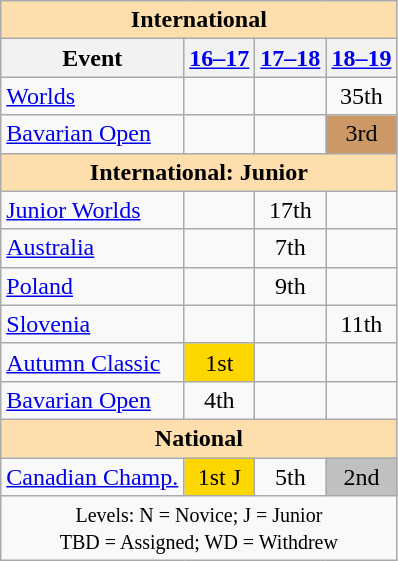<table class="wikitable" style="text-align:center">
<tr>
<th colspan="4" style="background-color: #ffdead; " align="center">International</th>
</tr>
<tr>
<th>Event</th>
<th><a href='#'>16–17</a></th>
<th><a href='#'>17–18</a></th>
<th><a href='#'>18–19</a></th>
</tr>
<tr>
<td align=left><a href='#'>Worlds</a></td>
<td></td>
<td></td>
<td>35th</td>
</tr>
<tr>
<td align="left"><a href='#'>Bavarian Open</a></td>
<td></td>
<td></td>
<td bgcolor="cc9966">3rd</td>
</tr>
<tr>
<th colspan="4" style="background-color: #ffdead; " align="center">International: Junior</th>
</tr>
<tr>
<td align="left"><a href='#'>Junior Worlds</a></td>
<td></td>
<td>17th</td>
<td></td>
</tr>
<tr>
<td align="left"> <a href='#'>Australia</a></td>
<td></td>
<td>7th</td>
<td></td>
</tr>
<tr>
<td align="left"> <a href='#'>Poland</a></td>
<td></td>
<td>9th</td>
<td></td>
</tr>
<tr>
<td align="left"> <a href='#'>Slovenia</a></td>
<td></td>
<td></td>
<td>11th</td>
</tr>
<tr>
<td align="left"><a href='#'>Autumn Classic</a></td>
<td bgcolor="gold">1st</td>
<td></td>
<td></td>
</tr>
<tr>
<td align="left"><a href='#'>Bavarian Open</a></td>
<td>4th</td>
<td></td>
<td></td>
</tr>
<tr>
<th colspan="4" style="background-color: #ffdead; " align="center">National</th>
</tr>
<tr>
<td align="left"><a href='#'>Canadian Champ.</a></td>
<td bgcolor="gold">1st J</td>
<td>5th</td>
<td bgcolor="silver">2nd</td>
</tr>
<tr>
<td colspan="4" align="center"><small> Levels: N = Novice; J = Junior <br> TBD = Assigned; WD = Withdrew </small></td>
</tr>
</table>
